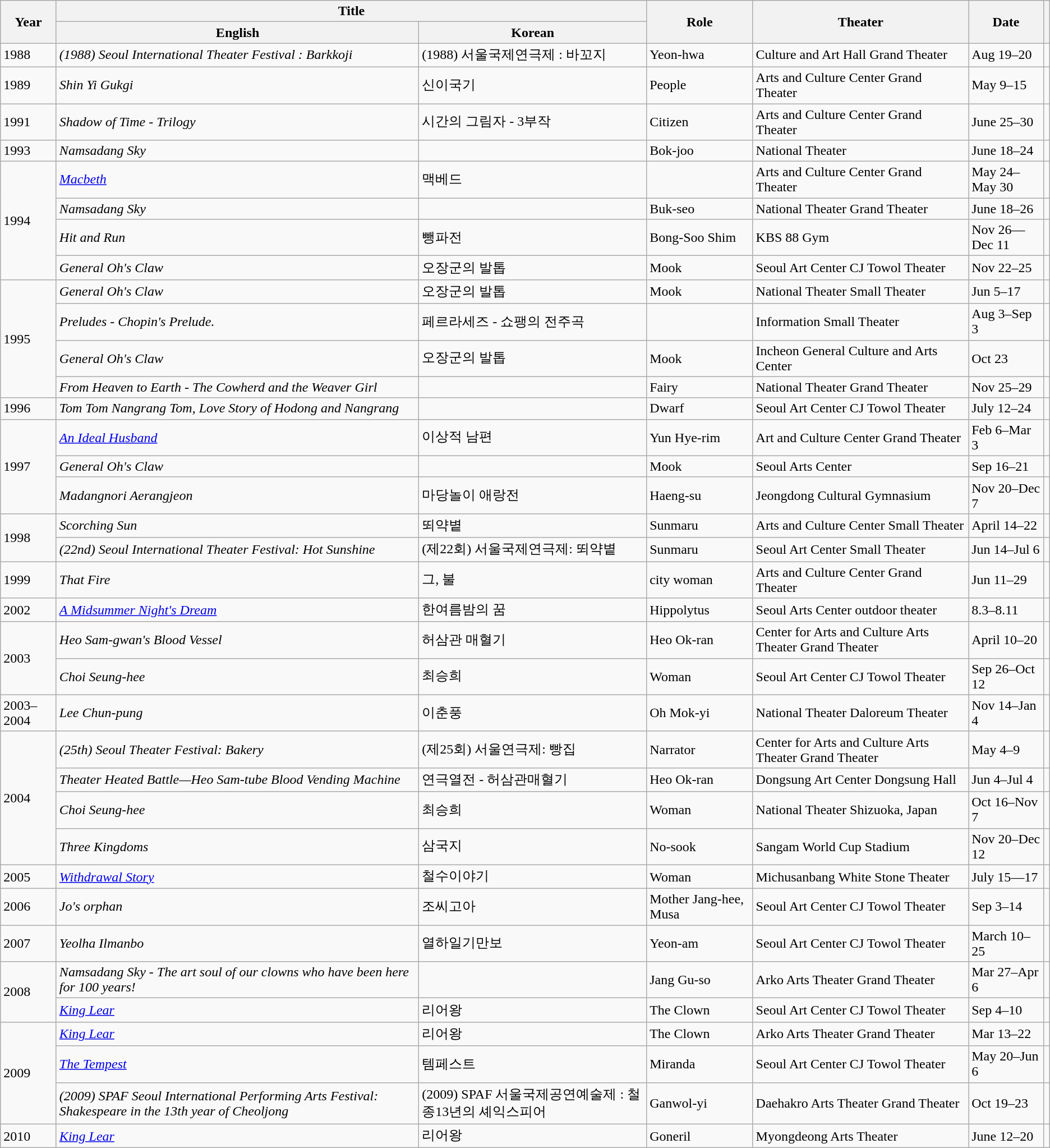<table class="wikitable sortable" style="clear:none; font-size:100%;">
<tr>
<th rowspan="2" scope="col">Year</th>
<th colspan="2" scope="col">Title</th>
<th rowspan="2" scope="col">Role</th>
<th rowspan="2" scope="col">Theater</th>
<th rowspan="2" scope="col">Date</th>
<th rowspan="2" scope="col" class="unsortable"></th>
</tr>
<tr>
<th>English</th>
<th>Korean</th>
</tr>
<tr>
<td>1988</td>
<td><em>(1988) Seoul International Theater Festival : Barkkoji</em></td>
<td>(1988) 서울국제연극제 : 바꼬지</td>
<td>Yeon-hwa</td>
<td>Culture and Art Hall Grand Theater</td>
<td>Aug 19–20</td>
<td></td>
</tr>
<tr>
<td>1989</td>
<td><em>Shin Yi Gukgi</em></td>
<td>신이국기</td>
<td>People</td>
<td>Arts and Culture Center Grand Theater</td>
<td>May 9–15</td>
<td></td>
</tr>
<tr>
<td>1991</td>
<td><em>Shadow of Time - Trilogy</em></td>
<td>시간의 그림자 - 3부작</td>
<td>Citizen</td>
<td>Arts and Culture Center Grand Theater</td>
<td>June 25–30</td>
<td></td>
</tr>
<tr>
<td>1993</td>
<td><em>Namsadang Sky</em></td>
<td></td>
<td>Bok-joo</td>
<td>National Theater</td>
<td>June 18–24</td>
<td></td>
</tr>
<tr>
<td rowspan="4">1994</td>
<td><em><a href='#'>Macbeth</a></em></td>
<td>맥베드</td>
<td></td>
<td>Arts and Culture Center Grand Theater</td>
<td>May 24–May 30</td>
<td></td>
</tr>
<tr>
<td><em>Namsadang Sky</em></td>
<td></td>
<td>Buk-seo</td>
<td>National Theater Grand Theater</td>
<td>June 18–26</td>
<td></td>
</tr>
<tr>
<td><em>Hit and Run</em></td>
<td>뺑파전</td>
<td>Bong-Soo Shim</td>
<td>KBS 88 Gym</td>
<td>Nov 26—Dec 11</td>
<td></td>
</tr>
<tr>
<td><em>General Oh's Claw</em></td>
<td>오장군의 발톱</td>
<td>Mook</td>
<td>Seoul Art Center CJ Towol Theater</td>
<td>Nov 22–25</td>
<td></td>
</tr>
<tr>
<td rowspan="4">1995</td>
<td><em>General Oh's Claw</em></td>
<td>오장군의 발톱</td>
<td>Mook</td>
<td>National Theater Small Theater</td>
<td>Jun 5–17</td>
<td></td>
</tr>
<tr>
<td><em>Preludes - Chopin's Prelude.</em></td>
<td>페르라세즈 - 쇼팽의 전주곡</td>
<td></td>
<td>Information Small Theater</td>
<td>Aug 3–Sep 3</td>
<td></td>
</tr>
<tr>
<td><em>General Oh's Claw</em></td>
<td>오장군의 발톱</td>
<td>Mook</td>
<td>Incheon General Culture and Arts Center</td>
<td>Oct 23</td>
<td></td>
</tr>
<tr>
<td><em>From Heaven to Earth - The Cowherd and the Weaver Girl</em></td>
<td></td>
<td>Fairy</td>
<td>National Theater Grand Theater</td>
<td>Nov 25–29</td>
<td></td>
</tr>
<tr>
<td>1996</td>
<td><em>Tom Tom Nangrang Tom, Love Story of Hodong and Nangrang</em></td>
<td></td>
<td>Dwarf</td>
<td>Seoul Art Center CJ Towol Theater</td>
<td>July 12–24</td>
<td></td>
</tr>
<tr>
<td rowspan="3">1997</td>
<td><em><a href='#'>An Ideal Husband</a></em></td>
<td>이상적 남편</td>
<td>Yun Hye-rim</td>
<td>Art and Culture Center Grand Theater</td>
<td>Feb 6–Mar 3</td>
<td></td>
</tr>
<tr>
<td><em>General Oh's Claw</em></td>
<td></td>
<td>Mook</td>
<td>Seoul Arts Center</td>
<td>Sep 16–21</td>
<td></td>
</tr>
<tr>
<td><em>Madangnori Aerangjeon</em></td>
<td>마당놀이 애랑전</td>
<td>Haeng-su</td>
<td>Jeongdong Cultural Gymnasium</td>
<td>Nov 20–Dec 7</td>
<td></td>
</tr>
<tr>
<td rowspan="2">1998</td>
<td><em>Scorching Sun</em></td>
<td>뙤약볕</td>
<td>Sunmaru</td>
<td>Arts and Culture Center Small Theater</td>
<td>April 14–22</td>
<td></td>
</tr>
<tr>
<td><em>(22nd) Seoul International Theater Festival: Hot Sunshine</em></td>
<td>(제22회) 서울국제연극제: 뙤약볕</td>
<td>Sunmaru</td>
<td>Seoul Art Center Small Theater</td>
<td>Jun 14–Jul 6</td>
<td></td>
</tr>
<tr>
<td>1999</td>
<td><em>That Fire</em></td>
<td>그, 불</td>
<td>city woman</td>
<td>Arts and Culture Center Grand Theater</td>
<td>Jun 11–29</td>
<td></td>
</tr>
<tr>
<td>2002</td>
<td><em><a href='#'>A Midsummer Night's Dream</a></em></td>
<td>한여름밤의 꿈</td>
<td>Hippolytus</td>
<td>Seoul Arts Center outdoor theater</td>
<td>8.3–8.11</td>
<td></td>
</tr>
<tr>
<td rowspan="2">2003</td>
<td><em>Heo Sam-gwan's Blood Vessel</em></td>
<td>허삼관 매혈기</td>
<td>Heo Ok-ran</td>
<td>Center for Arts and Culture Arts Theater Grand Theater</td>
<td>April 10–20</td>
<td></td>
</tr>
<tr>
<td><em>Choi Seung-hee</em></td>
<td>최승희</td>
<td>Woman</td>
<td>Seoul Art Center CJ Towol Theater</td>
<td>Sep 26–Oct 12</td>
<td></td>
</tr>
<tr>
<td>2003–2004</td>
<td><em>Lee Chun-pung</em></td>
<td>이춘풍</td>
<td>Oh Mok-yi</td>
<td>National Theater Daloreum Theater</td>
<td>Nov 14–Jan 4</td>
<td></td>
</tr>
<tr>
<td rowspan="4">2004</td>
<td><em>(25th) Seoul Theater Festival: Bakery</em></td>
<td>(제25회) 서울연극제: 빵집</td>
<td>Narrator</td>
<td>Center for Arts and Culture Arts Theater Grand Theater</td>
<td>May 4–9</td>
<td><br></td>
</tr>
<tr>
<td><em>Theater Heated Battle—Heo Sam-tube Blood Vending Machine</em></td>
<td>연극열전 - 허삼관매혈기</td>
<td>Heo Ok-ran</td>
<td>Dongsung Art Center Dongsung Hall</td>
<td>Jun 4–Jul 4</td>
<td></td>
</tr>
<tr>
<td><em>Choi Seung-hee</em></td>
<td>최승희</td>
<td>Woman</td>
<td>National Theater Shizuoka, Japan</td>
<td>Oct 16–Nov 7</td>
<td></td>
</tr>
<tr>
<td><em>Three Kingdoms</em></td>
<td>삼국지</td>
<td>No-sook</td>
<td>Sangam World Cup Stadium</td>
<td>Nov 20–Dec 12</td>
<td></td>
</tr>
<tr>
<td>2005</td>
<td><em><a href='#'>Withdrawal Story</a></em></td>
<td>철수이야기</td>
<td>Woman</td>
<td>Michusanbang White Stone Theater</td>
<td>July 15—17</td>
<td></td>
</tr>
<tr>
<td>2006</td>
<td><em>Jo's orphan</em></td>
<td>조씨고아</td>
<td>Mother Jang-hee, Musa</td>
<td>Seoul Art Center CJ Towol Theater</td>
<td>Sep 3–14</td>
<td></td>
</tr>
<tr>
<td>2007</td>
<td><em>Yeolha Ilmanbo</em></td>
<td>열하일기만보</td>
<td>Yeon-am</td>
<td>Seoul Art Center CJ Towol Theater</td>
<td>March 10–25</td>
<td></td>
</tr>
<tr>
<td rowspan="2">2008</td>
<td><em>Namsadang Sky - The art soul of our clowns who have been here for 100 years!</em></td>
<td></td>
<td>Jang Gu-so</td>
<td>Arko Arts Theater Grand Theater</td>
<td>Mar 27–Apr 6</td>
<td></td>
</tr>
<tr>
<td><em><a href='#'>King Lear</a></em></td>
<td>리어왕</td>
<td>The Clown</td>
<td>Seoul Art Center CJ Towol Theater</td>
<td>Sep 4–10</td>
<td></td>
</tr>
<tr>
<td rowspan="3">2009</td>
<td><em><a href='#'>King Lear</a></em></td>
<td>리어왕</td>
<td>The Clown</td>
<td>Arko Arts Theater Grand Theater</td>
<td>Mar 13–22</td>
<td></td>
</tr>
<tr>
<td><em><a href='#'>The Tempest</a></em></td>
<td>템페스트</td>
<td>Miranda</td>
<td>Seoul Art Center CJ Towol Theater</td>
<td>May 20–Jun 6</td>
<td></td>
</tr>
<tr>
<td><em>(2009) SPAF Seoul International Performing Arts Festival: Shakespeare in the 13th year of Cheoljong</em></td>
<td>(2009) SPAF 서울국제공연예술제 : 철종13년의 셰익스피어</td>
<td>Ganwol-yi</td>
<td>Daehakro Arts Theater Grand Theater</td>
<td>Oct 19–23</td>
<td></td>
</tr>
<tr>
<td>2010</td>
<td><em><a href='#'>King Lear</a></em></td>
<td>리어왕</td>
<td>Goneril</td>
<td>Myongdeong Arts Theater</td>
<td>June 12–20</td>
<td></td>
</tr>
</table>
